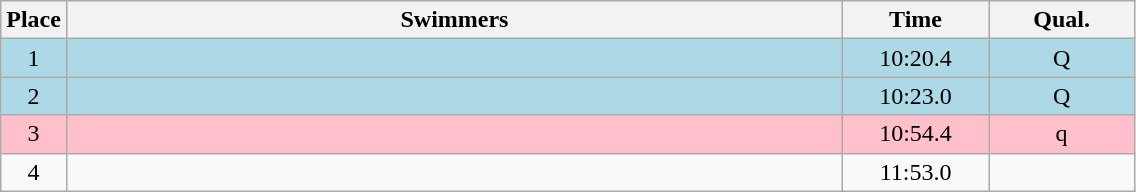<table class=wikitable style="text-align:center">
<tr>
<th>Place</th>
<th width=510>Swimmers</th>
<th width=90>Time</th>
<th width=90>Qual.</th>
</tr>
<tr bgcolor=lightblue>
<td>1</td>
<td align=left></td>
<td>10:20.4</td>
<td>Q</td>
</tr>
<tr bgcolor=lightblue>
<td>2</td>
<td align=left></td>
<td>10:23.0</td>
<td>Q</td>
</tr>
<tr bgcolor=pink>
<td>3</td>
<td align=left></td>
<td>10:54.4</td>
<td>q</td>
</tr>
<tr>
<td>4</td>
<td align=left></td>
<td>11:53.0</td>
<td></td>
</tr>
</table>
